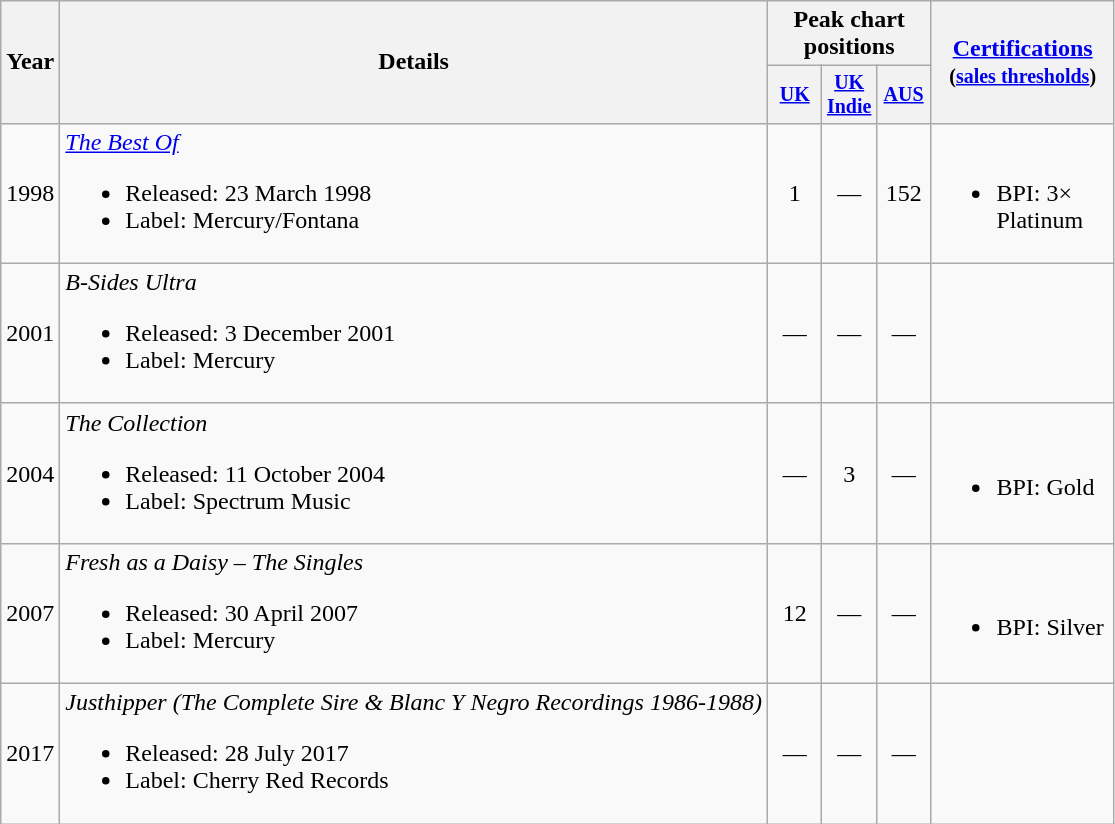<table class="wikitable">
<tr>
<th rowspan="2">Year</th>
<th rowspan="2">Details</th>
<th colspan="3">Peak chart positions</th>
<th rowspan="2" width="115"><a href='#'>Certifications</a><br><small>(<a href='#'>sales thresholds</a>)</small></th>
</tr>
<tr style="font-size:smaller; line-height:1.2">
<th width="30"><a href='#'>UK</a><br></th>
<th width="30"><a href='#'>UK Indie</a><br></th>
<th width="30"><a href='#'>AUS</a><br></th>
</tr>
<tr>
<td>1998</td>
<td><em><a href='#'>The Best Of</a></em><br><ul><li>Released: 23 March 1998</li><li>Label: Mercury/Fontana</li></ul></td>
<td align="center">1</td>
<td align="center">—</td>
<td align="center">152</td>
<td><br><ul><li>BPI: 3× Platinum</li></ul></td>
</tr>
<tr>
<td>2001</td>
<td><em>B-Sides Ultra</em><br><ul><li>Released: 3 December 2001</li><li>Label: Mercury</li></ul></td>
<td align="center">—</td>
<td align="center">—</td>
<td align="center">—</td>
<td></td>
</tr>
<tr>
<td>2004</td>
<td><em>The Collection</em><br><ul><li>Released: 11 October 2004</li><li>Label: Spectrum Music</li></ul></td>
<td align="center">—</td>
<td align="center">3</td>
<td align="center">—</td>
<td><br><ul><li>BPI: Gold</li></ul></td>
</tr>
<tr>
<td>2007</td>
<td><em>Fresh as a Daisy – The Singles</em><br><ul><li>Released: 30 April 2007</li><li>Label: Mercury</li></ul></td>
<td align="center">12</td>
<td align="center">—</td>
<td align="center">—</td>
<td><br><ul><li>BPI: Silver</li></ul></td>
</tr>
<tr>
<td>2017</td>
<td><em>Justhipper (The Complete Sire & Blanc Y Negro Recordings 1986-1988)</em><br><ul><li>Released: 28 July 2017</li><li>Label: Cherry Red Records</li></ul></td>
<td align="center">—</td>
<td align="center">—</td>
<td align="center">—</td>
<td></td>
</tr>
</table>
